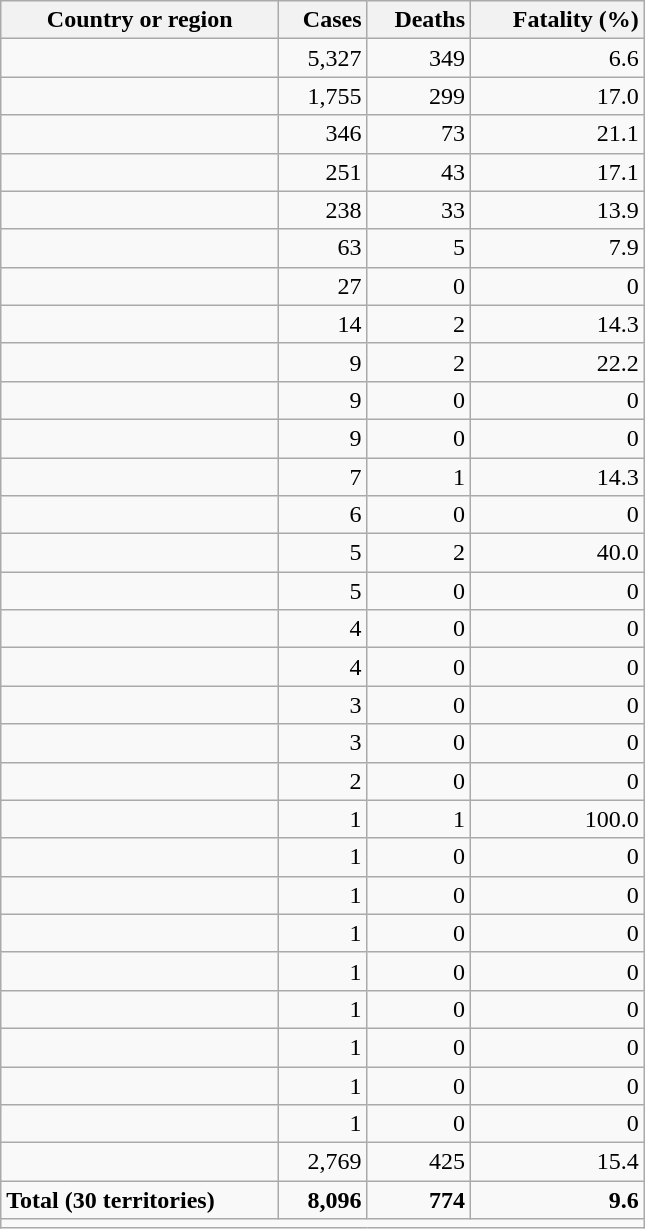<table class="wikitable sortable" style="width:430px;">
<tr>
<th>Country or region</th>
<th style="text-align:right;">Cases</th>
<th style="text-align:right;">Deaths</th>
<th style="text-align:right;">Fatality (%)</th>
</tr>
<tr align=right>
<td align=left></td>
<td>5,327</td>
<td>349</td>
<td>6.6</td>
</tr>
<tr align=right>
<td align=left></td>
<td>1,755</td>
<td>299</td>
<td>17.0</td>
</tr>
<tr align=right>
<td align=left></td>
<td>346</td>
<td>73</td>
<td>21.1</td>
</tr>
<tr align=right>
<td align=left></td>
<td>251</td>
<td>43</td>
<td>17.1</td>
</tr>
<tr align=right>
<td align=left></td>
<td>238</td>
<td>33</td>
<td>13.9</td>
</tr>
<tr align=right>
<td align=left></td>
<td>63</td>
<td>5</td>
<td>7.9</td>
</tr>
<tr align=right>
<td align=left></td>
<td>27</td>
<td>0</td>
<td>0</td>
</tr>
<tr align=right>
<td align=left></td>
<td>14</td>
<td>2</td>
<td>14.3</td>
</tr>
<tr align=right>
<td align=left></td>
<td>9</td>
<td>2</td>
<td>22.2</td>
</tr>
<tr align=right>
<td align=left></td>
<td>9</td>
<td>0</td>
<td>0</td>
</tr>
<tr align=right>
<td align=left></td>
<td>9</td>
<td>0</td>
<td>0</td>
</tr>
<tr align=right>
<td align=left></td>
<td>7</td>
<td>1</td>
<td>14.3</td>
</tr>
<tr align=right>
<td align=left></td>
<td>6</td>
<td>0</td>
<td>0</td>
</tr>
<tr align=right>
<td align=left></td>
<td>5</td>
<td>2</td>
<td>40.0</td>
</tr>
<tr align=right>
<td align=left></td>
<td>5</td>
<td>0</td>
<td>0</td>
</tr>
<tr align=right>
<td align=left></td>
<td>4</td>
<td>0</td>
<td>0</td>
</tr>
<tr align=right>
<td align=left></td>
<td>4</td>
<td>0</td>
<td>0</td>
</tr>
<tr align=right>
<td align=left></td>
<td>3</td>
<td>0</td>
<td>0</td>
</tr>
<tr align=right>
<td align=left></td>
<td>3</td>
<td>0</td>
<td>0</td>
</tr>
<tr align=right>
<td align=left></td>
<td>2</td>
<td>0</td>
<td>0</td>
</tr>
<tr align=right>
<td align=left></td>
<td>1</td>
<td>1</td>
<td>100.0</td>
</tr>
<tr align=right>
<td align=left></td>
<td>1</td>
<td>0</td>
<td>0</td>
</tr>
<tr align=right>
<td align=left></td>
<td>1</td>
<td>0</td>
<td>0</td>
</tr>
<tr align=right>
<td align=left></td>
<td>1</td>
<td>0</td>
<td>0</td>
</tr>
<tr align=right>
<td align=left></td>
<td>1</td>
<td>0</td>
<td>0</td>
</tr>
<tr align=right>
<td align=left></td>
<td>1</td>
<td>0</td>
<td>0</td>
</tr>
<tr align=right>
<td align=left></td>
<td>1</td>
<td>0</td>
<td>0</td>
</tr>
<tr align=right>
<td align=left></td>
<td>1</td>
<td>0</td>
<td>0</td>
</tr>
<tr align=right>
<td align=left></td>
<td>1</td>
<td>0</td>
<td>0</td>
</tr>
<tr align=right class="sortbottom">
<td style="text-align:left;"></td>
<td>2,769</td>
<td>425</td>
<td>15.4</td>
</tr>
<tr align=right style="font-weight:bold;" class="sortbottom">
<td style="text-align:left;">Total (30 territories)</td>
<td>8,096</td>
<td>774</td>
<td>9.6</td>
</tr>
<tr class="sortbottom">
<td colspan=5 style="font-size: smaller;"></td>
</tr>
</table>
